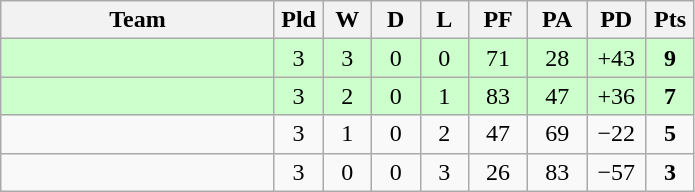<table class="wikitable" style="text-align:center;">
<tr>
<th width=175>Team</th>
<th width=25 abbr="Played">Pld</th>
<th width=25 abbr="Won">W</th>
<th width=25 abbr="Drawn">D</th>
<th width=25 abbr="Lost">L</th>
<th width=32 abbr="Points for">PF</th>
<th width=32 abbr="Points against">PA</th>
<th width=32 abbr="Points difference">PD</th>
<th width=25 abbr="Points">Pts</th>
</tr>
<tr bgcolor=ccffcc>
<td align=left></td>
<td>3</td>
<td>3</td>
<td>0</td>
<td>0</td>
<td>71</td>
<td>28</td>
<td>+43</td>
<td><strong>9</strong></td>
</tr>
<tr bgcolor=ccffcc>
<td align=left></td>
<td>3</td>
<td>2</td>
<td>0</td>
<td>1</td>
<td>83</td>
<td>47</td>
<td>+36</td>
<td><strong>7</strong></td>
</tr>
<tr>
<td align=left></td>
<td>3</td>
<td>1</td>
<td>0</td>
<td>2</td>
<td>47</td>
<td>69</td>
<td>−22</td>
<td><strong>5</strong></td>
</tr>
<tr>
<td align=left></td>
<td>3</td>
<td>0</td>
<td>0</td>
<td>3</td>
<td>26</td>
<td>83</td>
<td>−57</td>
<td><strong>3</strong></td>
</tr>
</table>
